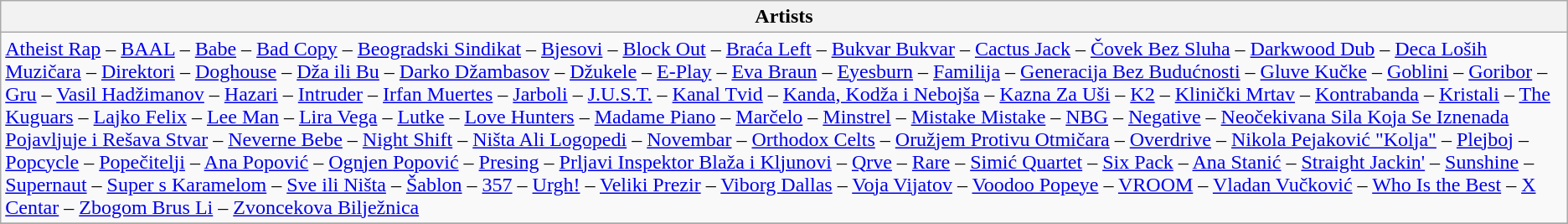<table class="wikitable">
<tr>
<th>Artists</th>
</tr>
<tr>
<td><a href='#'>Atheist Rap</a> – <a href='#'>BAAL</a> – <a href='#'>Babe</a> – <a href='#'>Bad Copy</a> – <a href='#'>Beogradski Sindikat</a> – <a href='#'>Bjesovi</a> – <a href='#'>Block Out</a> – <a href='#'>Braća Left</a> – <a href='#'>Bukvar Bukvar</a> – <a href='#'>Cactus Jack</a> – <a href='#'>Čovek Bez Sluha</a> – <a href='#'>Darkwood Dub</a> – <a href='#'>Deca Loših Muzičara</a> – <a href='#'>Direktori</a> – <a href='#'>Doghouse</a> – <a href='#'>Dža ili Bu</a> – <a href='#'>Darko Džambasov</a> – <a href='#'>Džukele</a> – <a href='#'>E-Play</a> – <a href='#'>Eva Braun</a> – <a href='#'>Eyesburn</a> – <a href='#'>Familija</a> – <a href='#'>Generacija Bez Budućnosti</a> – <a href='#'>Gluve Kučke</a> – <a href='#'>Goblini</a> – <a href='#'>Goribor</a> – <a href='#'>Gru</a> – <a href='#'>Vasil Hadžimanov</a> – <a href='#'>Hazari</a> – <a href='#'>Intruder</a> – <a href='#'>Irfan Muertes</a> – <a href='#'>Jarboli</a> – <a href='#'>J.U.S.T.</a> – <a href='#'>Kanal Tvid</a> – <a href='#'>Kanda, Kodža i Nebojša</a> – <a href='#'>Kazna Za Uši</a> – <a href='#'>K2</a> – <a href='#'>Klinički Mrtav</a> – <a href='#'>Kontrabanda</a> – <a href='#'>Kristali</a> – <a href='#'>The Kuguars</a> – <a href='#'>Lajko Felix</a> – <a href='#'>Lee Man</a> – <a href='#'>Lira Vega</a> – <a href='#'>Lutke</a> – <a href='#'>Love Hunters</a> – <a href='#'>Madame Piano</a> – <a href='#'>Marčelo</a> – <a href='#'>Minstrel</a> – <a href='#'>Mistake Mistake</a> – <a href='#'>NBG</a> – <a href='#'>Negative</a> – <a href='#'>Neočekivana Sila Koja Se Iznenada Pojavljuje i Rešava Stvar</a> – <a href='#'>Neverne Bebe</a> – <a href='#'>Night Shift</a> – <a href='#'>Ništa Ali Logopedi</a> – <a href='#'>Novembar</a> – <a href='#'>Orthodox Celts</a> – <a href='#'>Oružjem Protivu Otmičara</a> – <a href='#'>Overdrive</a> – <a href='#'>Nikola Pejaković "Kolja"</a> – <a href='#'>Plejboj</a> – <a href='#'>Popcycle</a> – <a href='#'>Popečitelji</a> – <a href='#'>Ana Popović</a> – <a href='#'>Ognjen Popović</a> – <a href='#'>Presing</a> – <a href='#'>Prljavi Inspektor Blaža i Kljunovi</a> – <a href='#'>Qrve</a> – <a href='#'>Rare</a> – <a href='#'>Simić Quartet</a> – <a href='#'>Six Pack</a> – <a href='#'>Ana Stanić</a> – <a href='#'>Straight Jackin'</a> – <a href='#'>Sunshine</a> – <a href='#'>Supernaut</a> – <a href='#'>Super s Karamelom</a> – <a href='#'>Sve ili Ništa</a> – <a href='#'>Šablon</a> – <a href='#'>357</a> – <a href='#'>Urgh!</a> – <a href='#'>Veliki Prezir</a> – <a href='#'>Viborg Dallas</a> – <a href='#'>Voja Vijatov</a> – <a href='#'>Voodoo Popeye</a> – <a href='#'>VROOM</a> – <a href='#'>Vladan Vučković</a> – <a href='#'>Who Is the Best</a> – <a href='#'>X Centar</a> – <a href='#'>Zbogom Brus Li</a> – <a href='#'>Zvoncekova Bilježnica</a></td>
</tr>
<tr>
</tr>
</table>
